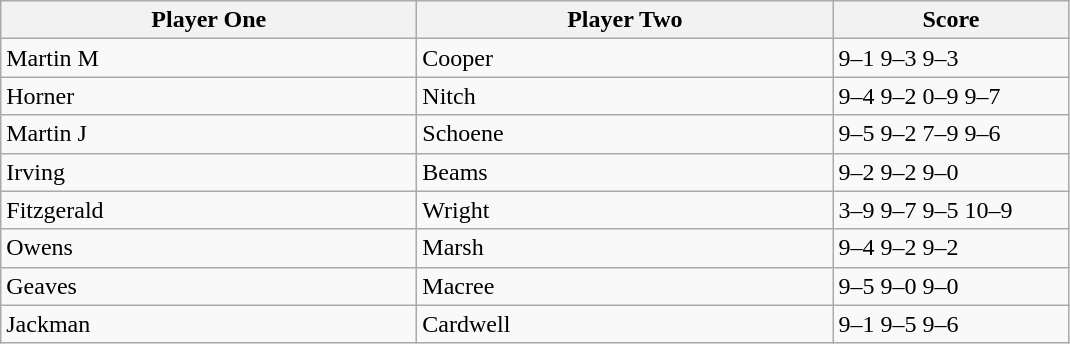<table class="wikitable">
<tr>
<th width=270>Player One</th>
<th width=270>Player Two</th>
<th width=150>Score</th>
</tr>
<tr>
<td> Martin M</td>
<td> Cooper</td>
<td>9–1 9–3 9–3</td>
</tr>
<tr>
<td> Horner</td>
<td> Nitch</td>
<td>9–4 9–2 0–9 9–7</td>
</tr>
<tr>
<td> Martin J</td>
<td> Schoene</td>
<td>9–5 9–2 7–9 9–6</td>
</tr>
<tr>
<td> Irving</td>
<td> Beams</td>
<td>9–2 9–2 9–0</td>
</tr>
<tr>
<td> Fitzgerald</td>
<td> Wright</td>
<td>3–9 9–7 9–5 10–9</td>
</tr>
<tr>
<td> Owens</td>
<td> Marsh</td>
<td>9–4 9–2 9–2</td>
</tr>
<tr>
<td> Geaves</td>
<td> Macree</td>
<td>9–5 9–0 9–0</td>
</tr>
<tr>
<td> Jackman</td>
<td> Cardwell</td>
<td>9–1 9–5 9–6</td>
</tr>
</table>
